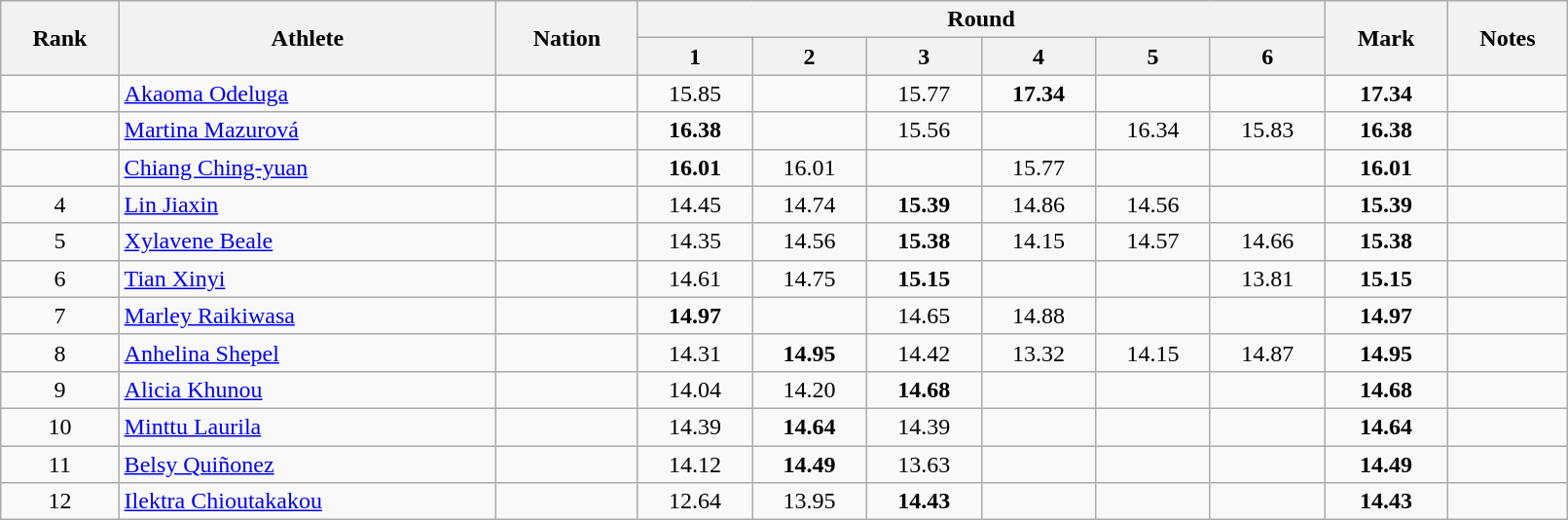<table class="wikitable sortable" style="text-align:center;width: 85%;">
<tr>
<th rowspan=2>Rank</th>
<th rowspan=2>Athlete</th>
<th rowspan=2>Nation</th>
<th colspan=6>Round</th>
<th rowspan=2>Mark</th>
<th rowspan=2>Notes</th>
</tr>
<tr>
<th>1</th>
<th>2</th>
<th>3</th>
<th>4</th>
<th>5</th>
<th>6</th>
</tr>
<tr>
<td></td>
<td align=left><a href='#'>Akaoma Odeluga</a></td>
<td align=left></td>
<td>15.85</td>
<td></td>
<td>15.77</td>
<td><strong>17.34</strong></td>
<td></td>
<td></td>
<td><strong>17.34</strong></td>
<td></td>
</tr>
<tr>
<td></td>
<td align=left><a href='#'>Martina Mazurová</a></td>
<td align=left></td>
<td><strong>16.38</strong></td>
<td></td>
<td>15.56</td>
<td></td>
<td>16.34</td>
<td>15.83</td>
<td><strong>16.38</strong></td>
<td></td>
</tr>
<tr>
<td></td>
<td align=left><a href='#'>Chiang Ching-yuan</a></td>
<td align=left></td>
<td><strong>16.01</strong></td>
<td>16.01</td>
<td></td>
<td>15.77</td>
<td></td>
<td></td>
<td><strong>16.01</strong></td>
<td></td>
</tr>
<tr>
<td>4</td>
<td align=left><a href='#'>Lin Jiaxin</a></td>
<td align=left></td>
<td>14.45</td>
<td>14.74</td>
<td><strong>15.39</strong></td>
<td>14.86</td>
<td>14.56</td>
<td></td>
<td><strong>15.39</strong></td>
<td></td>
</tr>
<tr>
<td>5</td>
<td align=left><a href='#'>Xylavene Beale</a></td>
<td align=left></td>
<td>14.35</td>
<td>14.56</td>
<td><strong>15.38</strong></td>
<td>14.15</td>
<td>14.57</td>
<td>14.66</td>
<td><strong>15.38</strong></td>
<td></td>
</tr>
<tr>
<td>6</td>
<td align=left><a href='#'>Tian Xinyi</a></td>
<td align=left></td>
<td>14.61</td>
<td>14.75</td>
<td><strong>15.15</strong></td>
<td></td>
<td></td>
<td>13.81</td>
<td><strong>15.15</strong></td>
<td></td>
</tr>
<tr>
<td>7</td>
<td align=left><a href='#'>Marley Raikiwasa</a></td>
<td align=left></td>
<td><strong>14.97</strong></td>
<td></td>
<td>14.65</td>
<td>14.88</td>
<td></td>
<td></td>
<td><strong>14.97</strong></td>
<td></td>
</tr>
<tr>
<td>8</td>
<td align=left><a href='#'>Anhelina Shepel</a></td>
<td align=left></td>
<td>14.31</td>
<td><strong>14.95</strong></td>
<td>14.42</td>
<td>13.32</td>
<td>14.15</td>
<td>14.87</td>
<td><strong>14.95</strong></td>
<td></td>
</tr>
<tr>
<td>9</td>
<td align=left><a href='#'>Alicia Khunou</a></td>
<td align=left></td>
<td>14.04</td>
<td>14.20</td>
<td><strong>14.68</strong></td>
<td></td>
<td></td>
<td></td>
<td><strong>14.68</strong></td>
<td></td>
</tr>
<tr>
<td>10</td>
<td align=left><a href='#'>Minttu Laurila</a></td>
<td align=left></td>
<td>14.39</td>
<td><strong>14.64</strong></td>
<td>14.39</td>
<td></td>
<td></td>
<td></td>
<td><strong>14.64</strong></td>
<td></td>
</tr>
<tr>
<td>11</td>
<td align=left><a href='#'>Belsy Quiñonez</a></td>
<td align=left></td>
<td>14.12</td>
<td><strong>14.49</strong></td>
<td>13.63</td>
<td></td>
<td></td>
<td></td>
<td><strong>14.49</strong></td>
<td></td>
</tr>
<tr>
<td>12</td>
<td align=left><a href='#'>Ilektra Chioutakakou</a></td>
<td align=left></td>
<td>12.64</td>
<td>13.95</td>
<td><strong>14.43</strong></td>
<td></td>
<td></td>
<td></td>
<td><strong>14.43</strong></td>
<td></td>
</tr>
</table>
